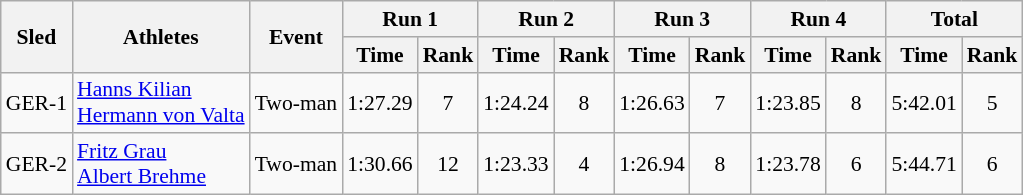<table class="wikitable" border="1" style="font-size:90%">
<tr>
<th rowspan="2">Sled</th>
<th rowspan="2">Athletes</th>
<th rowspan="2">Event</th>
<th colspan="2">Run 1</th>
<th colspan="2">Run 2</th>
<th colspan="2">Run 3</th>
<th colspan="2">Run 4</th>
<th colspan="2">Total</th>
</tr>
<tr>
<th>Time</th>
<th>Rank</th>
<th>Time</th>
<th>Rank</th>
<th>Time</th>
<th>Rank</th>
<th>Time</th>
<th>Rank</th>
<th>Time</th>
<th>Rank</th>
</tr>
<tr>
<td align="center">GER-1</td>
<td><a href='#'>Hanns Kilian</a><br><a href='#'>Hermann von Valta</a></td>
<td>Two-man</td>
<td align="center">1:27.29</td>
<td align="center">7</td>
<td align="center">1:24.24</td>
<td align="center">8</td>
<td align="center">1:26.63</td>
<td align="center">7</td>
<td align="center">1:23.85</td>
<td align="center">8</td>
<td align="center">5:42.01</td>
<td align="center">5</td>
</tr>
<tr>
<td align="center">GER-2</td>
<td><a href='#'>Fritz Grau</a><br><a href='#'>Albert Brehme</a></td>
<td>Two-man</td>
<td align="center">1:30.66</td>
<td align="center">12</td>
<td align="center">1:23.33</td>
<td align="center">4</td>
<td align="center">1:26.94</td>
<td align="center">8</td>
<td align="center">1:23.78</td>
<td align="center">6</td>
<td align="center">5:44.71</td>
<td align="center">6</td>
</tr>
</table>
